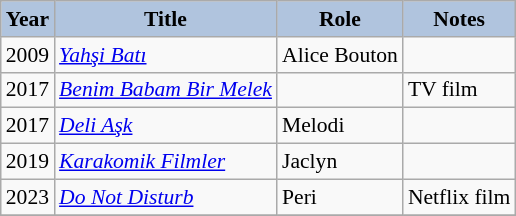<table class="wikitable" style="font-size: 90%;">
<tr style="text-align:center;">
<th style="background:#B0C4DE;">Year</th>
<th style="background:#B0C4DE;">Title</th>
<th style="background:#B0C4DE;">Role</th>
<th style="background:#B0C4DE;">Notes</th>
</tr>
<tr>
<td>2009</td>
<td><em><a href='#'>Yahşi Batı</a></em></td>
<td>Alice Bouton</td>
<td></td>
</tr>
<tr>
<td>2017</td>
<td><em><a href='#'>Benim Babam Bir Melek</a></em></td>
<td></td>
<td>TV film</td>
</tr>
<tr>
<td>2017</td>
<td><em><a href='#'>Deli Aşk</a></em></td>
<td>Melodi</td>
<td></td>
</tr>
<tr>
<td>2019</td>
<td><em><a href='#'>Karakomik Filmler</a></em></td>
<td>Jaclyn</td>
<td></td>
</tr>
<tr>
<td>2023</td>
<td><em><a href='#'>Do Not Disturb</a></em></td>
<td>Peri</td>
<td>Netflix film</td>
</tr>
<tr>
</tr>
</table>
